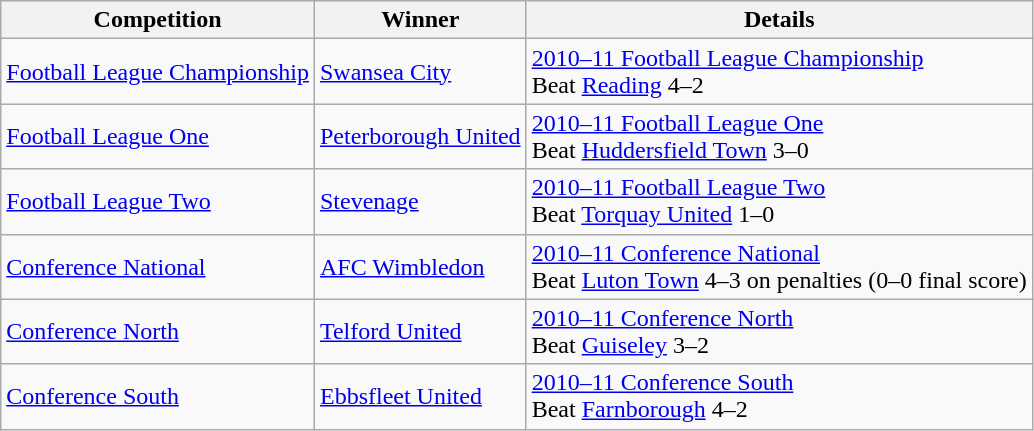<table class="wikitable">
<tr>
<th>Competition</th>
<th>Winner</th>
<th>Details</th>
</tr>
<tr>
<td><a href='#'>Football League Championship</a></td>
<td><a href='#'>Swansea City</a></td>
<td><a href='#'>2010–11 Football League Championship</a><br> Beat <a href='#'>Reading</a> 4–2</td>
</tr>
<tr>
<td><a href='#'>Football League One</a></td>
<td><a href='#'>Peterborough United</a></td>
<td><a href='#'>2010–11 Football League One</a><br> Beat <a href='#'>Huddersfield Town</a> 3–0</td>
</tr>
<tr>
<td><a href='#'>Football League Two</a></td>
<td><a href='#'>Stevenage</a></td>
<td><a href='#'>2010–11 Football League Two</a><br> Beat <a href='#'>Torquay United</a> 1–0</td>
</tr>
<tr>
<td><a href='#'>Conference National</a></td>
<td><a href='#'>AFC Wimbledon</a></td>
<td><a href='#'>2010–11 Conference National</a><br>Beat <a href='#'>Luton Town</a> 4–3 on penalties (0–0 final score)</td>
</tr>
<tr>
<td><a href='#'>Conference North</a></td>
<td><a href='#'>Telford United</a></td>
<td><a href='#'>2010–11 Conference North</a><br>Beat <a href='#'>Guiseley</a> 3–2</td>
</tr>
<tr>
<td><a href='#'>Conference South</a></td>
<td><a href='#'>Ebbsfleet United</a></td>
<td><a href='#'>2010–11 Conference South</a><br>Beat <a href='#'>Farnborough</a> 4–2</td>
</tr>
</table>
